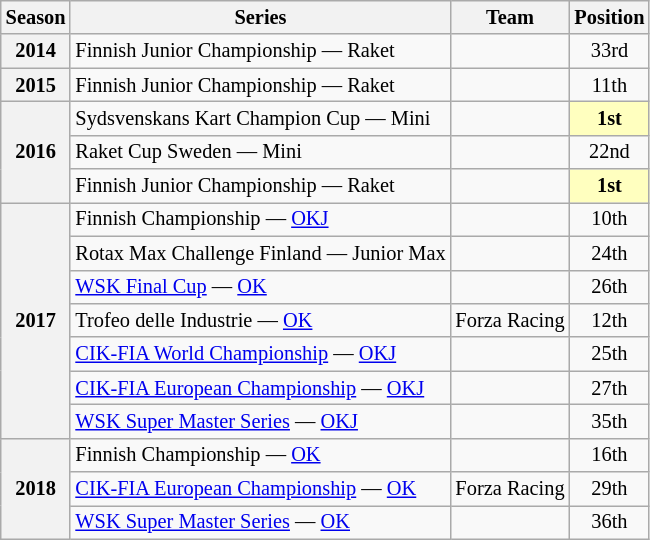<table class="wikitable" style="font-size: 85%; text-align:center">
<tr>
<th>Season</th>
<th>Series</th>
<th>Team</th>
<th>Position</th>
</tr>
<tr>
<th>2014</th>
<td align="left">Finnish Junior Championship — Raket</td>
<td align="left"></td>
<td>33rd</td>
</tr>
<tr>
<th>2015</th>
<td align="left">Finnish Junior Championship — Raket</td>
<td align="left"></td>
<td>11th</td>
</tr>
<tr>
<th rowspan="3">2016</th>
<td align="left">Sydsvenskans Kart Champion Cup — Mini</td>
<td align="left"></td>
<td style="background:#FFFFBF;"><strong>1st</strong></td>
</tr>
<tr>
<td align="left">Raket Cup Sweden — Mini</td>
<td align="left"></td>
<td>22nd</td>
</tr>
<tr>
<td align="left">Finnish Junior Championship — Raket</td>
<td></td>
<td style="background:#FFFFBF;"><strong>1st</strong></td>
</tr>
<tr>
<th rowspan="7">2017</th>
<td align="left">Finnish Championship — <a href='#'>OKJ</a></td>
<td align="left"></td>
<td>10th</td>
</tr>
<tr>
<td align="left">Rotax Max Challenge Finland — Junior Max</td>
<td align="left"></td>
<td>24th</td>
</tr>
<tr>
<td align="left"><a href='#'>WSK Final Cup</a> — <a href='#'>OK</a></td>
<td align="left"></td>
<td>26th</td>
</tr>
<tr>
<td align="left">Trofeo delle Industrie — <a href='#'>OK</a></td>
<td align="left">Forza Racing</td>
<td>12th</td>
</tr>
<tr>
<td align="left"><a href='#'>CIK-FIA World Championship</a> — <a href='#'>OKJ</a></td>
<td align="left"></td>
<td>25th</td>
</tr>
<tr>
<td align="left"><a href='#'>CIK-FIA European Championship</a> — <a href='#'>OKJ</a></td>
<td align="left"></td>
<td>27th</td>
</tr>
<tr>
<td align="left"><a href='#'>WSK Super Master Series</a> — <a href='#'>OKJ</a></td>
<td align="left"></td>
<td>35th</td>
</tr>
<tr>
<th rowspan="3">2018</th>
<td align="left">Finnish Championship — <a href='#'>OK</a></td>
<td align="left"></td>
<td>16th</td>
</tr>
<tr>
<td align="left"><a href='#'>CIK-FIA European Championship</a> — <a href='#'>OK</a></td>
<td align="left">Forza Racing</td>
<td>29th</td>
</tr>
<tr>
<td align="left"><a href='#'>WSK Super Master Series</a> — <a href='#'>OK</a></td>
<td align="left"></td>
<td>36th</td>
</tr>
</table>
